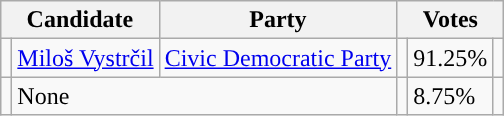<table class="wikitable">
<tr>
<th colspan=2>Candidate</th>
<th>Party</th>
<th colspan=3>Votes</th>
</tr>
<tr>
<td style="background:"></td>
<td><a href='#'>Miloš Vystrčil</a></td>
<td><a href='#'>Civic Democratic Party</a></td>
<td></td>
<td>91.25%</td>
<td></td>
</tr>
<tr>
<td style="background:"></td>
<td colspan=2>None</td>
<td></td>
<td>8.75%</td>
<td></td>
</tr>
</table>
